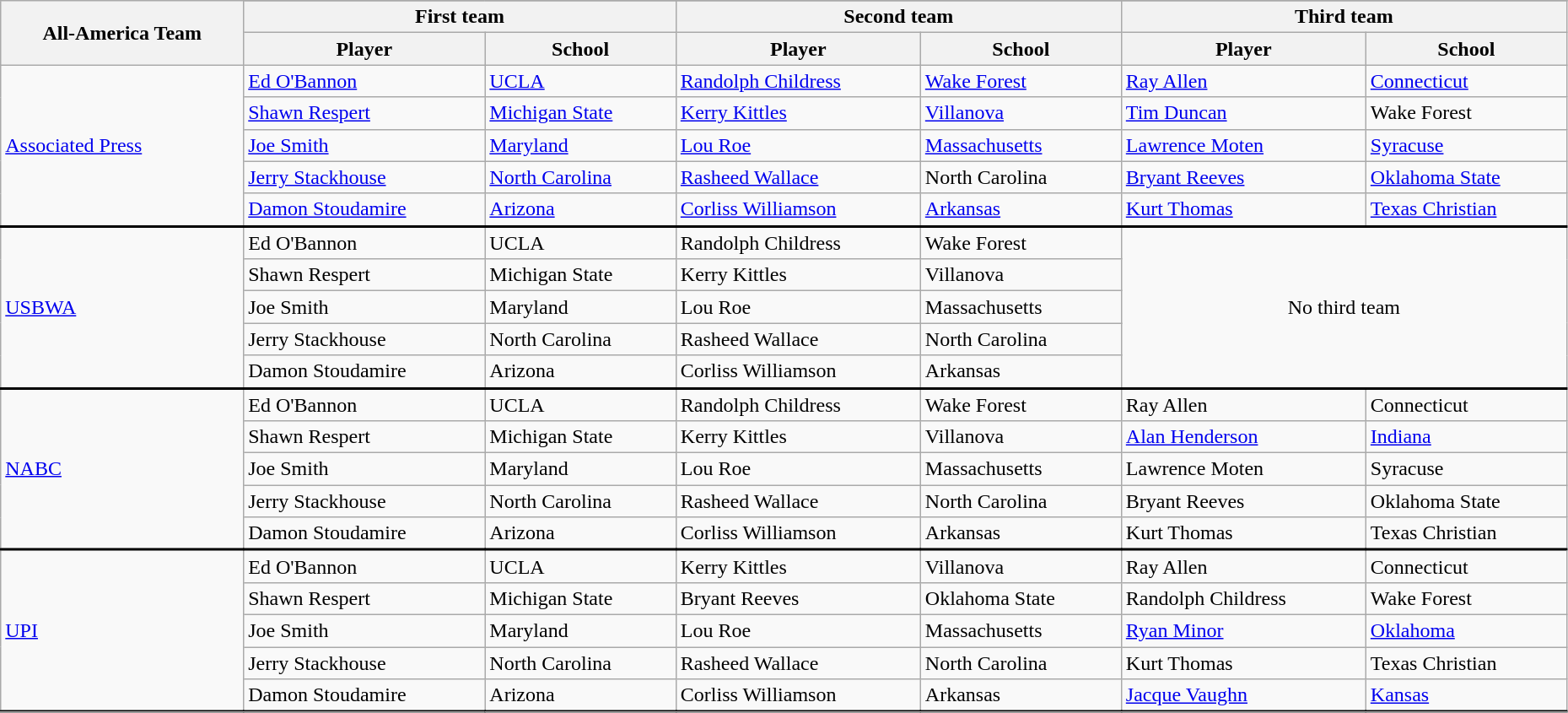<table class="wikitable" style="width:98%;">
<tr>
<th rowspan=3>All-America Team</th>
</tr>
<tr>
<th colspan=2>First team</th>
<th colspan=2>Second team</th>
<th colspan=2>Third team</th>
</tr>
<tr>
<th>Player</th>
<th>School</th>
<th>Player</th>
<th>School</th>
<th>Player</th>
<th>School</th>
</tr>
<tr>
<td rowspan=5><a href='#'>Associated Press</a></td>
<td><a href='#'>Ed O'Bannon</a></td>
<td><a href='#'>UCLA</a></td>
<td><a href='#'>Randolph Childress</a></td>
<td><a href='#'>Wake Forest</a></td>
<td><a href='#'>Ray Allen</a></td>
<td><a href='#'>Connecticut</a></td>
</tr>
<tr>
<td><a href='#'>Shawn Respert</a></td>
<td><a href='#'>Michigan State</a></td>
<td><a href='#'>Kerry Kittles</a></td>
<td><a href='#'>Villanova</a></td>
<td><a href='#'>Tim Duncan</a></td>
<td>Wake Forest</td>
</tr>
<tr>
<td><a href='#'>Joe Smith</a></td>
<td><a href='#'>Maryland</a></td>
<td><a href='#'>Lou Roe</a></td>
<td><a href='#'>Massachusetts</a></td>
<td><a href='#'>Lawrence Moten</a></td>
<td><a href='#'>Syracuse</a></td>
</tr>
<tr>
<td><a href='#'>Jerry Stackhouse</a></td>
<td><a href='#'>North Carolina</a></td>
<td><a href='#'>Rasheed Wallace</a></td>
<td>North Carolina</td>
<td><a href='#'>Bryant Reeves</a></td>
<td><a href='#'>Oklahoma State</a></td>
</tr>
<tr>
<td><a href='#'>Damon Stoudamire</a></td>
<td><a href='#'>Arizona</a></td>
<td><a href='#'>Corliss Williamson</a></td>
<td><a href='#'>Arkansas</a></td>
<td><a href='#'>Kurt Thomas</a></td>
<td><a href='#'>Texas Christian</a></td>
</tr>
<tr style = "border-top:2px solid black;">
<td rowspan=5><a href='#'>USBWA</a></td>
<td>Ed O'Bannon</td>
<td>UCLA</td>
<td>Randolph Childress</td>
<td>Wake Forest</td>
<td rowspan=5 colspan=3 align=center>No third team</td>
</tr>
<tr>
<td>Shawn Respert</td>
<td>Michigan State</td>
<td>Kerry Kittles</td>
<td>Villanova</td>
</tr>
<tr>
<td>Joe Smith</td>
<td>Maryland</td>
<td>Lou Roe</td>
<td>Massachusetts</td>
</tr>
<tr>
<td>Jerry Stackhouse</td>
<td>North Carolina</td>
<td>Rasheed Wallace</td>
<td>North Carolina</td>
</tr>
<tr>
<td>Damon Stoudamire</td>
<td>Arizona</td>
<td>Corliss Williamson</td>
<td>Arkansas</td>
</tr>
<tr style = "border-top:2px solid black;">
<td rowspan=5><a href='#'>NABC</a></td>
<td>Ed O'Bannon</td>
<td>UCLA</td>
<td>Randolph Childress</td>
<td>Wake Forest</td>
<td>Ray Allen</td>
<td>Connecticut</td>
</tr>
<tr>
<td>Shawn Respert</td>
<td>Michigan State</td>
<td>Kerry Kittles</td>
<td>Villanova</td>
<td><a href='#'>Alan Henderson</a></td>
<td><a href='#'>Indiana</a></td>
</tr>
<tr>
<td>Joe Smith</td>
<td>Maryland</td>
<td>Lou Roe</td>
<td>Massachusetts</td>
<td>Lawrence Moten</td>
<td>Syracuse</td>
</tr>
<tr>
<td>Jerry Stackhouse</td>
<td>North Carolina</td>
<td>Rasheed Wallace</td>
<td>North Carolina</td>
<td>Bryant Reeves</td>
<td>Oklahoma State</td>
</tr>
<tr>
<td>Damon Stoudamire</td>
<td>Arizona</td>
<td>Corliss Williamson</td>
<td>Arkansas</td>
<td>Kurt Thomas</td>
<td>Texas Christian</td>
</tr>
<tr style = "border-top:2px solid black;">
<td rowspan=5><a href='#'>UPI</a></td>
<td>Ed O'Bannon</td>
<td>UCLA</td>
<td>Kerry Kittles</td>
<td>Villanova</td>
<td>Ray Allen</td>
<td>Connecticut</td>
</tr>
<tr>
<td>Shawn Respert</td>
<td>Michigan State</td>
<td>Bryant Reeves</td>
<td>Oklahoma State</td>
<td>Randolph Childress</td>
<td>Wake Forest</td>
</tr>
<tr>
<td>Joe Smith</td>
<td>Maryland</td>
<td>Lou Roe</td>
<td>Massachusetts</td>
<td><a href='#'>Ryan Minor</a></td>
<td><a href='#'>Oklahoma</a></td>
</tr>
<tr>
<td>Jerry Stackhouse</td>
<td>North Carolina</td>
<td>Rasheed Wallace</td>
<td>North Carolina</td>
<td>Kurt Thomas</td>
<td>Texas Christian</td>
</tr>
<tr>
<td>Damon Stoudamire</td>
<td>Arizona</td>
<td>Corliss Williamson</td>
<td>Arkansas</td>
<td><a href='#'>Jacque Vaughn</a></td>
<td><a href='#'>Kansas</a></td>
</tr>
<tr style = "border-top:2px solid black;">
</tr>
</table>
